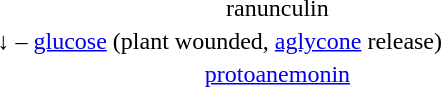<table style="text-align:center">
<tr>
<td></td>
<td>ranunculin</td>
</tr>
<tr>
<td>↓ – <a href='#'>glucose</a></td>
<td>(plant wounded, <a href='#'>aglycone</a> release)</td>
</tr>
<tr>
<td></td>
<td><a href='#'>protoanemonin</a></td>
</tr>
</table>
